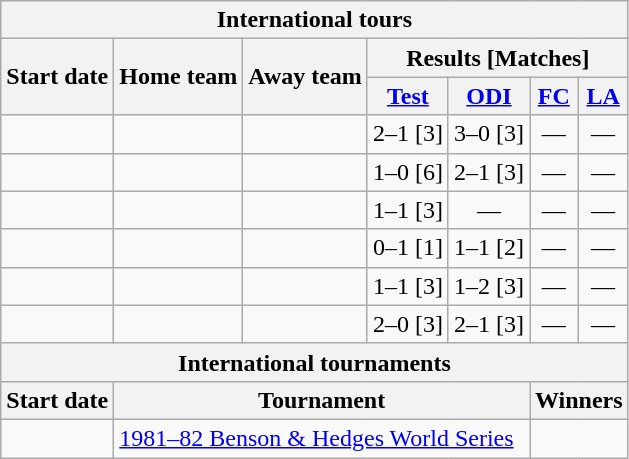<table class="wikitable">
<tr>
<th colspan="7">International tours</th>
</tr>
<tr>
<th rowspan="2">Start date</th>
<th rowspan="2">Home team</th>
<th rowspan="2">Away team</th>
<th colspan="4">Results [Matches]</th>
</tr>
<tr>
<th><a href='#'>Test</a></th>
<th><a href='#'>ODI</a></th>
<th><a href='#'>FC</a></th>
<th><a href='#'>LA</a></th>
</tr>
<tr>
<td><a href='#'></a></td>
<td></td>
<td></td>
<td>2–1 [3]</td>
<td>3–0 [3]</td>
<td ; style="text-align:center">—</td>
<td ; style="text-align:center">—</td>
</tr>
<tr>
<td><a href='#'></a></td>
<td></td>
<td></td>
<td>1–0 [6]</td>
<td>2–1 [3]</td>
<td ; style="text-align:center">—</td>
<td ; style="text-align:center">—</td>
</tr>
<tr>
<td><a href='#'></a></td>
<td></td>
<td></td>
<td>1–1 [3]</td>
<td ; style="text-align:center">—</td>
<td ; style="text-align:center">—</td>
<td ; style="text-align:center">—</td>
</tr>
<tr>
<td><a href='#'></a></td>
<td></td>
<td></td>
<td>0–1 [1]</td>
<td>1–1 [2]</td>
<td ; style="text-align:center">—</td>
<td ; style="text-align:center">—</td>
</tr>
<tr>
<td><a href='#'></a></td>
<td></td>
<td></td>
<td>1–1 [3]</td>
<td>1–2 [3]</td>
<td ; style="text-align:center">—</td>
<td ; style="text-align:center">—</td>
</tr>
<tr>
<td><a href='#'></a></td>
<td></td>
<td></td>
<td>2–0 [3]</td>
<td>2–1 [3]</td>
<td ; style="text-align:center">—</td>
<td ; style="text-align:center">—</td>
</tr>
<tr>
<th colspan="7">International tournaments</th>
</tr>
<tr>
<th>Start date</th>
<th colspan="4">Tournament</th>
<th colspan="2">Winners</th>
</tr>
<tr>
<td><a href='#'></a></td>
<td colspan="4"> <a href='#'>1981–82 Benson & Hedges World Series</a></td>
<td colspan="2"></td>
</tr>
</table>
